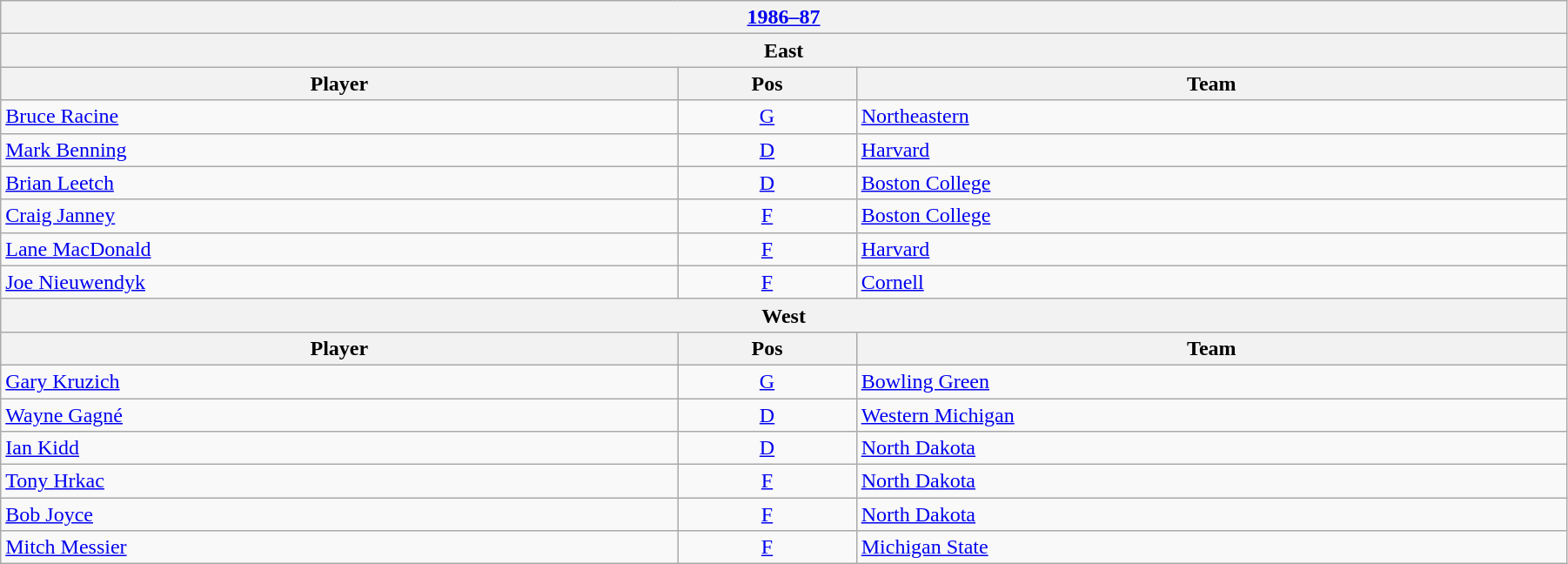<table class="wikitable" width=95%>
<tr>
<th colspan=3><a href='#'>1986–87</a></th>
</tr>
<tr>
<th colspan=3><strong>East</strong></th>
</tr>
<tr>
<th>Player</th>
<th>Pos</th>
<th>Team</th>
</tr>
<tr>
<td><a href='#'>Bruce Racine</a></td>
<td style="text-align:center;"><a href='#'>G</a></td>
<td><a href='#'>Northeastern</a></td>
</tr>
<tr>
<td><a href='#'>Mark Benning</a></td>
<td style="text-align:center;"><a href='#'>D</a></td>
<td><a href='#'>Harvard</a></td>
</tr>
<tr>
<td><a href='#'>Brian Leetch</a></td>
<td style="text-align:center;"><a href='#'>D</a></td>
<td><a href='#'>Boston College</a></td>
</tr>
<tr>
<td><a href='#'>Craig Janney</a></td>
<td style="text-align:center;"><a href='#'>F</a></td>
<td><a href='#'>Boston College</a></td>
</tr>
<tr>
<td><a href='#'>Lane MacDonald</a></td>
<td style="text-align:center;"><a href='#'>F</a></td>
<td><a href='#'>Harvard</a></td>
</tr>
<tr>
<td><a href='#'>Joe Nieuwendyk</a></td>
<td style="text-align:center;"><a href='#'>F</a></td>
<td><a href='#'>Cornell</a></td>
</tr>
<tr>
<th colspan=3><strong>West</strong></th>
</tr>
<tr>
<th>Player</th>
<th>Pos</th>
<th>Team</th>
</tr>
<tr>
<td><a href='#'>Gary Kruzich</a></td>
<td style="text-align:center;"><a href='#'>G</a></td>
<td><a href='#'>Bowling Green</a></td>
</tr>
<tr>
<td><a href='#'>Wayne Gagné</a></td>
<td style="text-align:center;"><a href='#'>D</a></td>
<td><a href='#'>Western Michigan</a></td>
</tr>
<tr>
<td><a href='#'>Ian Kidd</a></td>
<td style="text-align:center;"><a href='#'>D</a></td>
<td><a href='#'>North Dakota</a></td>
</tr>
<tr>
<td><a href='#'>Tony Hrkac</a></td>
<td style="text-align:center;"><a href='#'>F</a></td>
<td><a href='#'>North Dakota</a></td>
</tr>
<tr>
<td><a href='#'>Bob Joyce</a></td>
<td style="text-align:center;"><a href='#'>F</a></td>
<td><a href='#'>North Dakota</a></td>
</tr>
<tr>
<td><a href='#'>Mitch Messier</a></td>
<td style="text-align:center;"><a href='#'>F</a></td>
<td><a href='#'>Michigan State</a></td>
</tr>
</table>
